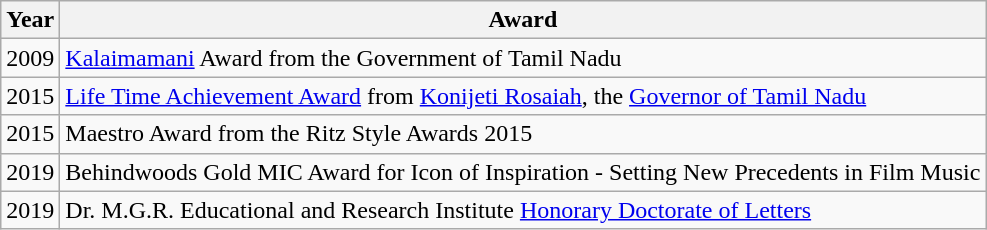<table class="wikitable">
<tr>
<th>Year</th>
<th>Award</th>
</tr>
<tr>
<td>2009</td>
<td><a href='#'>Kalaimamani</a> Award from the Government of Tamil Nadu</td>
</tr>
<tr>
<td>2015</td>
<td><a href='#'>Life Time Achievement Award</a> from <a href='#'>Konijeti Rosaiah</a>, the <a href='#'>Governor of Tamil Nadu</a></td>
</tr>
<tr>
<td>2015</td>
<td>Maestro Award from the Ritz Style Awards 2015</td>
</tr>
<tr>
<td>2019</td>
<td>Behindwoods Gold MIC Award for Icon of Inspiration - Setting New Precedents in Film Music</td>
</tr>
<tr>
<td>2019</td>
<td>Dr. M.G.R. Educational and Research Institute <a href='#'>Honorary Doctorate of Letters</a></td>
</tr>
</table>
